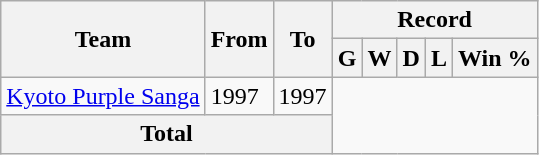<table class="wikitable" style="text-align: center">
<tr>
<th rowspan="2">Team</th>
<th rowspan="2">From</th>
<th rowspan="2">To</th>
<th colspan="5">Record</th>
</tr>
<tr>
<th>G</th>
<th>W</th>
<th>D</th>
<th>L</th>
<th>Win %</th>
</tr>
<tr>
<td align="left"><a href='#'>Kyoto Purple Sanga</a></td>
<td align="left">1997</td>
<td align="left">1997<br></td>
</tr>
<tr>
<th colspan="3">Total<br></th>
</tr>
</table>
